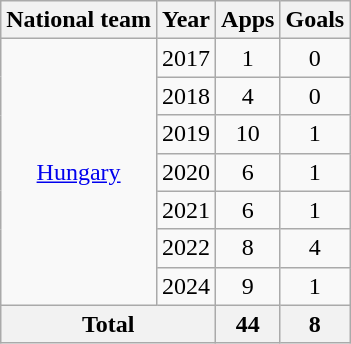<table class="wikitable" style="text-align:center">
<tr>
<th>National team</th>
<th>Year</th>
<th>Apps</th>
<th>Goals</th>
</tr>
<tr>
<td rowspan="7"><a href='#'>Hungary</a></td>
<td>2017</td>
<td>1</td>
<td>0</td>
</tr>
<tr>
<td>2018</td>
<td>4</td>
<td>0</td>
</tr>
<tr>
<td>2019</td>
<td>10</td>
<td>1</td>
</tr>
<tr>
<td>2020</td>
<td>6</td>
<td>1</td>
</tr>
<tr>
<td>2021</td>
<td>6</td>
<td>1</td>
</tr>
<tr>
<td>2022</td>
<td>8</td>
<td>4</td>
</tr>
<tr>
<td>2024</td>
<td>9</td>
<td>1</td>
</tr>
<tr>
<th colspan="2">Total</th>
<th>44</th>
<th>8</th>
</tr>
</table>
